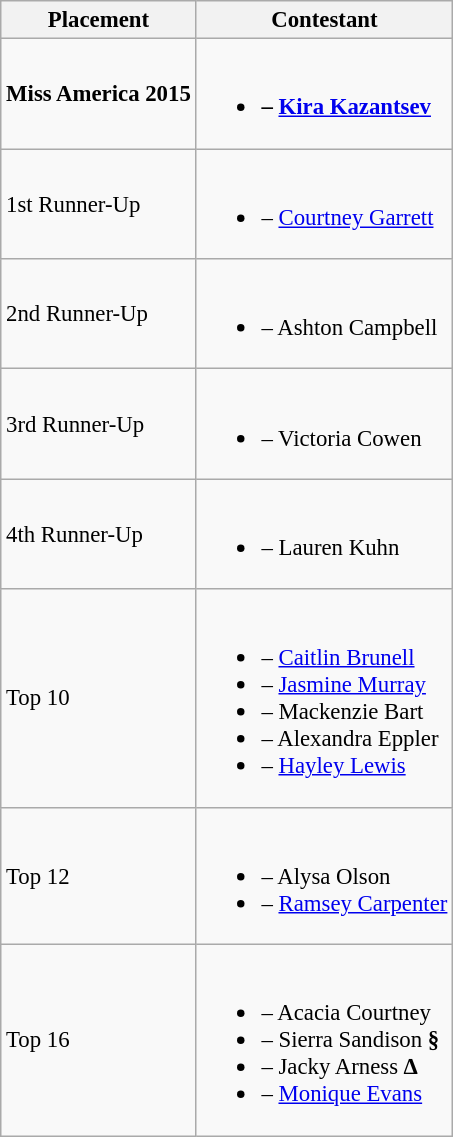<table class="wikitable sortable" style="font-size: 95%;">
<tr>
<th>Placement</th>
<th>Contestant</th>
</tr>
<tr>
<td><strong>Miss America 2015</strong></td>
<td><br><ul><li><strong> – <a href='#'>Kira Kazantsev</a></strong></li></ul></td>
</tr>
<tr>
<td>1st Runner-Up</td>
<td><br><ul><li> – <a href='#'>Courtney Garrett</a></li></ul></td>
</tr>
<tr>
<td>2nd Runner-Up</td>
<td><br><ul><li> – Ashton Campbell</li></ul></td>
</tr>
<tr>
<td>3rd Runner-Up</td>
<td><br><ul><li> – Victoria Cowen</li></ul></td>
</tr>
<tr>
<td>4th Runner-Up</td>
<td><br><ul><li> – Lauren Kuhn</li></ul></td>
</tr>
<tr>
<td>Top 10</td>
<td><br><ul><li> – <a href='#'>Caitlin Brunell</a></li><li> – <a href='#'>Jasmine Murray</a></li><li> – Mackenzie Bart</li><li> – Alexandra Eppler</li><li> – <a href='#'>Hayley Lewis</a></li></ul></td>
</tr>
<tr>
<td>Top 12</td>
<td><br><ul><li> – Alysa Olson</li><li> – <a href='#'>Ramsey Carpenter</a></li></ul></td>
</tr>
<tr>
<td>Top 16</td>
<td><br><ul><li> – Acacia Courtney</li><li> – Sierra Sandison <strong>§</strong></li><li> – Jacky Arness <strong>∆</strong></li><li> – <a href='#'>Monique Evans</a></li></ul></td>
</tr>
</table>
